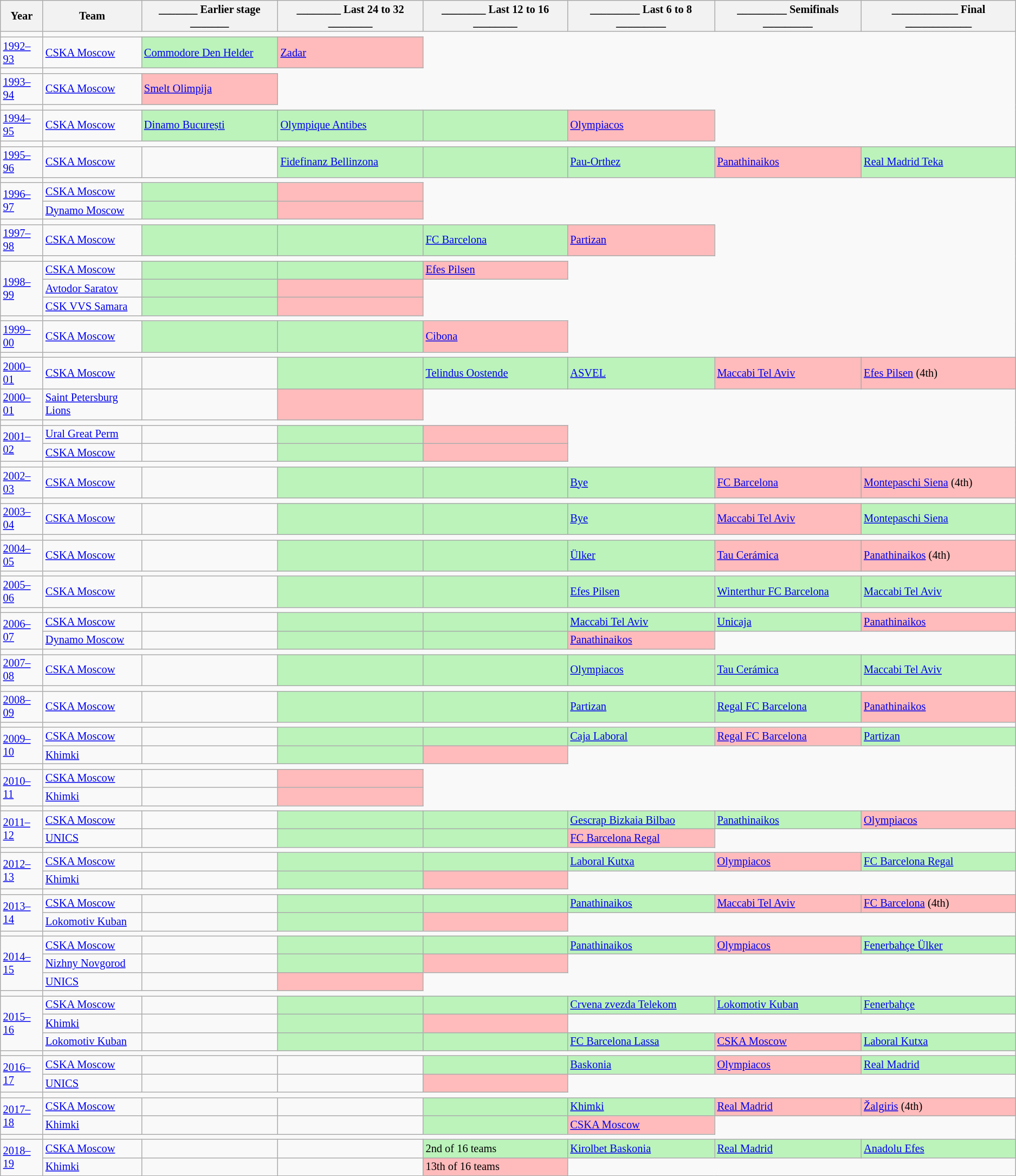<table class="wikitable" style="font-size:85%">
<tr>
<th>Year</th>
<th>Team</th>
<th>_______ Earlier stage _______</th>
<th>________ Last 24 to 32 ________</th>
<th>________ Last 12 to 16 ________</th>
<th>_________ Last 6 to 8 _________</th>
<th>_________ Semifinals _________</th>
<th>____________ Final ____________</th>
</tr>
<tr>
<td></td>
</tr>
<tr>
<td><a href='#'>1992–93</a></td>
<td><a href='#'>CSKA Moscow</a></td>
<td bgcolor=#BBF3BB> <a href='#'>Commodore Den Helder</a></td>
<td bgcolor=#FFBBBB> <a href='#'>Zadar</a></td>
</tr>
<tr>
<td></td>
</tr>
<tr>
<td><a href='#'>1993–94</a></td>
<td><a href='#'>CSKA Moscow</a></td>
<td bgcolor=#FFBBBB> <a href='#'>Smelt Olimpija</a></td>
</tr>
<tr>
<td></td>
</tr>
<tr>
<td><a href='#'>1994–95</a></td>
<td><a href='#'>CSKA Moscow</a></td>
<td bgcolor=#BBF3BB> <a href='#'>Dinamo București</a></td>
<td bgcolor=#BBF3BB> <a href='#'>Olympique Antibes</a></td>
<td bgcolor=#BBF3BB></td>
<td bgcolor=#FFBBBB> <a href='#'>Olympiacos</a></td>
</tr>
<tr>
<td></td>
</tr>
<tr>
<td><a href='#'>1995–96</a></td>
<td><a href='#'>CSKA Moscow</a></td>
<td></td>
<td bgcolor=#BBF3BB> <a href='#'>Fidefinanz Bellinzona</a></td>
<td bgcolor=#BBF3BB></td>
<td bgcolor=#BBF3BB> <a href='#'>Pau-Orthez</a></td>
<td bgcolor=#FFBBBB> <a href='#'>Panathinaikos</a></td>
<td bgcolor=#BBF3BB> <a href='#'>Real Madrid Teka</a> </td>
</tr>
<tr>
<td></td>
</tr>
<tr>
<td rowspan="2"><a href='#'>1996–97</a></td>
<td><a href='#'>CSKA Moscow</a></td>
<td bgcolor=#BBF3BB></td>
<td bgcolor=#FFBBBB></td>
</tr>
<tr>
<td><a href='#'>Dynamo Moscow</a></td>
<td bgcolor=#BBF3BB></td>
<td bgcolor=#FFBBBB></td>
</tr>
<tr>
<td></td>
</tr>
<tr>
<td><a href='#'>1997–98</a></td>
<td><a href='#'>CSKA Moscow</a></td>
<td bgcolor=#BBF3BB></td>
<td bgcolor=#BBF3BB></td>
<td bgcolor=#BBF3BB> <a href='#'>FC Barcelona</a></td>
<td bgcolor=#FFBBBB> <a href='#'>Partizan</a></td>
</tr>
<tr>
<td></td>
</tr>
<tr>
<td rowspan="3"><a href='#'>1998–99</a></td>
<td><a href='#'>CSKA Moscow</a></td>
<td bgcolor=#BBF3BB></td>
<td bgcolor=#BBF3BB></td>
<td bgcolor=#FFBBBB> <a href='#'>Efes Pilsen</a></td>
</tr>
<tr>
<td><a href='#'>Avtodor Saratov</a></td>
<td bgcolor=#BBF3BB></td>
<td bgcolor=#FFBBBB></td>
</tr>
<tr>
<td><a href='#'>CSK VVS Samara</a></td>
<td bgcolor=#BBF3BB></td>
<td bgcolor=#FFBBBB></td>
</tr>
<tr>
<td></td>
</tr>
<tr>
<td><a href='#'>1999–00</a></td>
<td><a href='#'>CSKA Moscow</a></td>
<td bgcolor=#BBF3BB></td>
<td bgcolor=#BBF3BB></td>
<td bgcolor=#FFBBBB> <a href='#'>Cibona</a></td>
</tr>
<tr>
<td></td>
</tr>
<tr>
<td><a href='#'>2000–01</a></td>
<td><a href='#'>CSKA Moscow</a></td>
<td></td>
<td bgcolor=#BBF3BB></td>
<td bgcolor=#BBF3BB> <a href='#'>Telindus Oostende</a></td>
<td bgcolor=#BBF3BB> <a href='#'>ASVEL</a></td>
<td bgcolor=#FFBBBB> <a href='#'>Maccabi Tel Aviv</a></td>
<td bgcolor=#FFBBBB> <a href='#'>Efes Pilsen</a> (4th)</td>
</tr>
<tr>
<td><a href='#'>2000–01</a></td>
<td><a href='#'>Saint Petersburg Lions</a></td>
<td></td>
<td bgcolor=#FFBBBB></td>
</tr>
<tr>
<td></td>
</tr>
<tr>
<td rowspan="2"><a href='#'>2001–02</a></td>
<td><a href='#'>Ural Great Perm</a></td>
<td></td>
<td bgcolor=#BBF3BB></td>
<td bgcolor=#FFBBBB></td>
</tr>
<tr>
<td><a href='#'>CSKA Moscow</a></td>
<td></td>
<td bgcolor=#BBF3BB></td>
<td bgcolor=#FFBBBB></td>
</tr>
<tr>
<td></td>
</tr>
<tr>
<td><a href='#'>2002–03</a></td>
<td><a href='#'>CSKA Moscow</a></td>
<td></td>
<td bgcolor=#BBF3BB></td>
<td bgcolor=#BBF3BB></td>
<td bgcolor=#BBF3BB><a href='#'>Bye</a></td>
<td bgcolor=#FFBBBB> <a href='#'>FC Barcelona</a></td>
<td bgcolor=#FFBBBB> <a href='#'>Montepaschi Siena</a> (4th)</td>
</tr>
<tr>
<td></td>
</tr>
<tr>
<td><a href='#'>2003–04</a></td>
<td><a href='#'>CSKA Moscow</a></td>
<td></td>
<td bgcolor=#BBF3BB></td>
<td bgcolor=#BBF3BB></td>
<td bgcolor=#BBF3BB><a href='#'>Bye</a></td>
<td bgcolor=#FFBBBB> <a href='#'>Maccabi Tel Aviv</a></td>
<td bgcolor=#BBF3BB> <a href='#'>Montepaschi Siena</a> </td>
</tr>
<tr>
<td></td>
</tr>
<tr>
<td><a href='#'>2004–05</a></td>
<td><a href='#'>CSKA Moscow</a></td>
<td></td>
<td bgcolor=#BBF3BB></td>
<td bgcolor=#BBF3BB></td>
<td bgcolor=#BBF3BB> <a href='#'>Ülker</a></td>
<td bgcolor=#FFBBBB> <a href='#'>Tau Cerámica</a></td>
<td bgcolor=#FFBBBB> <a href='#'>Panathinaikos</a> (4th)</td>
</tr>
<tr>
<td></td>
</tr>
<tr>
<td><a href='#'>2005–06</a></td>
<td><a href='#'>CSKA Moscow</a></td>
<td></td>
<td bgcolor=#BBF3BB></td>
<td bgcolor=#BBF3BB></td>
<td bgcolor=#BBF3BB> <a href='#'>Efes Pilsen</a></td>
<td bgcolor=#BBF3BB> <a href='#'>Winterthur FC Barcelona</a></td>
<td bgcolor=#BBF3BB> <a href='#'>Maccabi Tel Aviv</a></td>
</tr>
<tr>
<td></td>
</tr>
<tr>
<td rowspan="2"><a href='#'>2006–07</a></td>
<td><a href='#'>CSKA Moscow</a></td>
<td></td>
<td bgcolor=#BBF3BB></td>
<td bgcolor=#BBF3BB></td>
<td bgcolor=#BBF3BB> <a href='#'>Maccabi Tel Aviv</a></td>
<td bgcolor=#BBF3BB> <a href='#'>Unicaja</a></td>
<td bgcolor=#FFBBBB> <a href='#'>Panathinaikos</a> </td>
</tr>
<tr>
<td><a href='#'>Dynamo Moscow</a></td>
<td></td>
<td bgcolor=#BBF3BB></td>
<td bgcolor=#BBF3BB></td>
<td bgcolor=#FFBBBB> <a href='#'>Panathinaikos</a></td>
</tr>
<tr>
<td></td>
</tr>
<tr>
<td><a href='#'>2007–08</a></td>
<td><a href='#'>CSKA Moscow</a></td>
<td></td>
<td bgcolor=#BBF3BB></td>
<td bgcolor=#BBF3BB></td>
<td bgcolor=#BBF3BB> <a href='#'>Olympiacos</a></td>
<td bgcolor=#BBF3BB> <a href='#'>Tau Cerámica</a></td>
<td bgcolor=#BBF3BB> <a href='#'>Maccabi Tel Aviv</a></td>
</tr>
<tr>
<td></td>
</tr>
<tr>
<td><a href='#'>2008–09</a></td>
<td><a href='#'>CSKA Moscow</a></td>
<td></td>
<td bgcolor=#BBF3BB></td>
<td bgcolor=#BBF3BB></td>
<td bgcolor=#BBF3BB> <a href='#'>Partizan</a></td>
<td bgcolor=#BBF3BB> <a href='#'>Regal FC Barcelona</a></td>
<td bgcolor=#FFBBBB> <a href='#'>Panathinaikos</a> </td>
</tr>
<tr>
<td></td>
</tr>
<tr>
<td rowspan="2"><a href='#'>2009–10</a></td>
<td><a href='#'>CSKA Moscow</a></td>
<td></td>
<td bgcolor=#BBF3BB></td>
<td bgcolor=#BBF3BB></td>
<td bgcolor=#BBF3BB> <a href='#'>Caja Laboral</a></td>
<td bgcolor=#FFBBBB> <a href='#'>Regal FC Barcelona</a></td>
<td bgcolor=#BBF3BB> <a href='#'>Partizan</a> </td>
</tr>
<tr>
<td><a href='#'>Khimki</a></td>
<td></td>
<td bgcolor=#BBF3BB></td>
<td bgcolor=#FFBBBB></td>
</tr>
<tr>
<td></td>
</tr>
<tr>
<td rowspan="2"><a href='#'>2010–11</a></td>
<td><a href='#'>CSKA Moscow</a></td>
<td></td>
<td bgcolor=#FFBBBB></td>
</tr>
<tr>
<td><a href='#'>Khimki</a></td>
<td></td>
<td bgcolor=#FFBBBB></td>
</tr>
<tr>
<td></td>
</tr>
<tr>
<td rowspan="2"><a href='#'>2011–12</a></td>
<td><a href='#'>CSKA Moscow</a></td>
<td></td>
<td bgcolor=#BBF3BB></td>
<td bgcolor=#BBF3BB></td>
<td bgcolor=#BBF3BB> <a href='#'>Gescrap Bizkaia Bilbao</a></td>
<td bgcolor=#BBF3BB> <a href='#'>Panathinaikos</a></td>
<td bgcolor=#FFBBBB> <a href='#'>Olympiacos</a> </td>
</tr>
<tr>
<td><a href='#'>UNICS</a></td>
<td></td>
<td bgcolor=#BBF3BB></td>
<td bgcolor=#BBF3BB></td>
<td bgcolor=#FFBBBB> <a href='#'>FC Barcelona Regal</a></td>
</tr>
<tr>
<td></td>
</tr>
<tr>
<td rowspan="2"><a href='#'>2012–13</a></td>
<td><a href='#'>CSKA Moscow</a></td>
<td></td>
<td bgcolor=#BBF3BB></td>
<td bgcolor=#BBF3BB></td>
<td bgcolor=#BBF3BB> <a href='#'>Laboral Kutxa</a></td>
<td bgcolor=#FFBBBB> <a href='#'>Olympiacos</a></td>
<td bgcolor=#BBF3BB> <a href='#'>FC Barcelona Regal</a> </td>
</tr>
<tr>
<td><a href='#'>Khimki</a></td>
<td></td>
<td bgcolor=#BBF3BB></td>
<td bgcolor=#FFBBBB></td>
</tr>
<tr>
<td></td>
</tr>
<tr>
<td rowspan="2"><a href='#'>2013–14</a></td>
<td><a href='#'>CSKA Moscow</a></td>
<td></td>
<td bgcolor=#BBF3BB></td>
<td bgcolor=#BBF3BB></td>
<td bgcolor=#BBF3BB> <a href='#'>Panathinaikos</a></td>
<td bgcolor=#FFBBBB> <a href='#'>Maccabi Tel Aviv</a></td>
<td bgcolor=#FFBBBB> <a href='#'>FC Barcelona</a> (4th)</td>
</tr>
<tr>
<td><a href='#'>Lokomotiv Kuban</a></td>
<td></td>
<td bgcolor=#BBF3BB></td>
<td bgcolor=#FFBBBB></td>
</tr>
<tr>
<td></td>
</tr>
<tr>
<td rowspan="3"><a href='#'>2014–15</a></td>
<td><a href='#'>CSKA Moscow</a></td>
<td></td>
<td bgcolor=#BBF3BB></td>
<td bgcolor=#BBF3BB></td>
<td bgcolor=#BBF3BB> <a href='#'>Panathinaikos</a></td>
<td bgcolor=#FFBBBB> <a href='#'>Olympiacos</a></td>
<td bgcolor=#BBF3BB> <a href='#'>Fenerbahçe Ülker</a> </td>
</tr>
<tr>
<td><a href='#'>Nizhny Novgorod</a></td>
<td></td>
<td bgcolor=#BBF3BB></td>
<td bgcolor=#FFBBBB></td>
</tr>
<tr>
<td><a href='#'>UNICS</a></td>
<td></td>
<td bgcolor=#FFBBBB></td>
</tr>
<tr>
<td></td>
</tr>
<tr>
<td rowspan="3"><a href='#'>2015–16</a></td>
<td><a href='#'>CSKA Moscow</a></td>
<td></td>
<td bgcolor=#BBF3BB></td>
<td bgcolor=#BBF3BB></td>
<td bgcolor=#BBF3BB> <a href='#'>Crvena zvezda Telekom</a></td>
<td bgcolor=#BBF3BB> <a href='#'>Lokomotiv Kuban</a></td>
<td bgcolor=#BBF3BB> <a href='#'>Fenerbahçe</a></td>
</tr>
<tr>
<td><a href='#'>Khimki</a></td>
<td></td>
<td bgcolor=#BBF3BB></td>
<td bgcolor=#FFBBBB></td>
</tr>
<tr>
<td><a href='#'>Lokomotiv Kuban</a></td>
<td></td>
<td bgcolor=#BBF3BB></td>
<td bgcolor=#BBF3BB></td>
<td bgcolor=#BBF3BB> <a href='#'>FC Barcelona Lassa</a></td>
<td bgcolor=#FFBBBB> <a href='#'>CSKA Moscow</a></td>
<td bgcolor=#BBF3BB> <a href='#'>Laboral Kutxa</a> </td>
</tr>
<tr>
<td></td>
</tr>
<tr>
<td rowspan="2"><a href='#'>2016–17</a></td>
<td><a href='#'>CSKA Moscow</a></td>
<td></td>
<td></td>
<td bgcolor=#BBF3BB></td>
<td bgcolor=#BBF3BB> <a href='#'>Baskonia</a></td>
<td bgcolor=#FFBBBB> <a href='#'>Olympiacos</a></td>
<td bgcolor=#BBF3BB> <a href='#'>Real Madrid</a> </td>
</tr>
<tr>
<td><a href='#'>UNICS</a></td>
<td></td>
<td></td>
<td bgcolor=#FFBBBB></td>
</tr>
<tr>
<td></td>
</tr>
<tr>
<td rowspan="2"><a href='#'>2017–18</a></td>
<td><a href='#'>CSKA Moscow</a></td>
<td></td>
<td></td>
<td bgcolor=#BBF3BB></td>
<td bgcolor=#BBF3BB> <a href='#'>Khimki</a></td>
<td bgcolor=#FFBBBB> <a href='#'>Real Madrid</a></td>
<td bgcolor=#FFBBBB> <a href='#'>Žalgiris</a> (4th)</td>
</tr>
<tr>
<td><a href='#'>Khimki</a></td>
<td></td>
<td></td>
<td bgcolor=#BBF3BB></td>
<td bgcolor=#FFBBBB> <a href='#'>CSKA Moscow</a></td>
</tr>
<tr>
<td></td>
</tr>
<tr>
<td rowspan="2"><a href='#'>2018–19</a></td>
<td><a href='#'>CSKA Moscow</a></td>
<td></td>
<td></td>
<td bgcolor=#BBF3BB>2nd of 16 teams</td>
<td bgcolor=#BBF3BB> <a href='#'>Kirolbet Baskonia</a></td>
<td bgcolor=#BBF3BB> <a href='#'>Real Madrid</a></td>
<td bgcolor=#BBF3BB> <a href='#'>Anadolu Efes</a></td>
</tr>
<tr>
<td><a href='#'>Khimki</a></td>
<td></td>
<td></td>
<td bgcolor=#FFBBBB>13th of 16 teams</td>
</tr>
</table>
